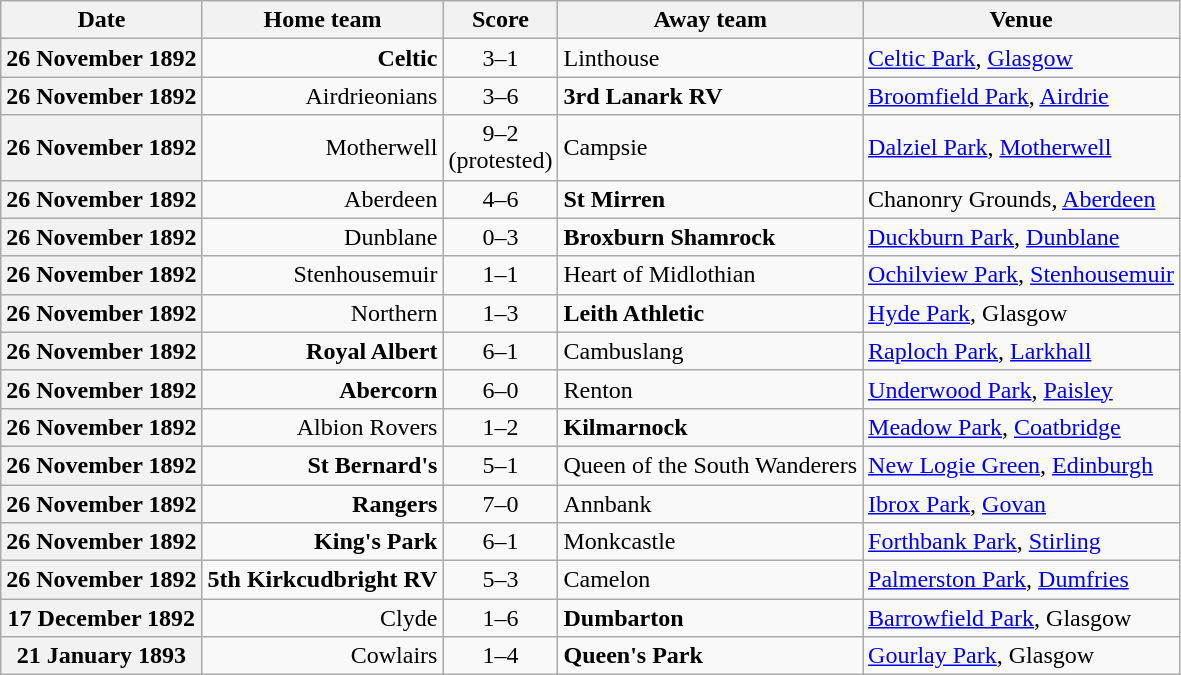<table class="wikitable football-result-list" style="max-width: 80em; text-align: center">
<tr>
<th scope="col">Date</th>
<th scope="col">Home team</th>
<th scope="col">Score</th>
<th scope="col">Away team</th>
<th scope="col">Venue</th>
</tr>
<tr>
<th scope="row">26 November 1892</th>
<td align=right><strong>Celtic</strong></td>
<td>3–1</td>
<td align=left>Linthouse</td>
<td align=left><a href='#'>Celtic Park</a>, <a href='#'>Glasgow</a></td>
</tr>
<tr>
<th scope="row">26 November 1892</th>
<td align=right>Airdrieonians</td>
<td>3–6</td>
<td align=left><strong>3rd Lanark RV</strong></td>
<td align=left><a href='#'>Broomfield Park</a>, <a href='#'>Airdrie</a></td>
</tr>
<tr>
<th scope="row">26 November 1892</th>
<td align=right>Motherwell</td>
<td>9–2<br>(protested)</td>
<td align=left>Campsie</td>
<td align=left><a href='#'>Dalziel Park</a>, <a href='#'>Motherwell</a></td>
</tr>
<tr>
<th scope="row">26 November 1892</th>
<td align=right>Aberdeen</td>
<td>4–6</td>
<td align=left><strong>St Mirren</strong></td>
<td align=left>Chanonry Grounds, <a href='#'>Aberdeen</a></td>
</tr>
<tr>
<th scope="row">26 November 1892</th>
<td align=right>Dunblane</td>
<td>0–3</td>
<td align=left><strong>Broxburn Shamrock</strong></td>
<td align=left><a href='#'>Duckburn Park</a>, <a href='#'>Dunblane</a></td>
</tr>
<tr>
<th scope="row">26 November 1892</th>
<td align=right>Stenhousemuir</td>
<td>1–1</td>
<td align=left>Heart of Midlothian</td>
<td align=left><a href='#'>Ochilview Park</a>, <a href='#'>Stenhousemuir</a></td>
</tr>
<tr>
<th scope="row">26 November 1892</th>
<td align=right>Northern</td>
<td>1–3</td>
<td align=left><strong>Leith Athletic</strong></td>
<td align=left><a href='#'>Hyde Park</a>, Glasgow</td>
</tr>
<tr>
<th scope="row">26 November 1892</th>
<td align=right><strong>Royal Albert</strong></td>
<td>6–1</td>
<td align=left>Cambuslang</td>
<td align=left><a href='#'>Raploch Park</a>, <a href='#'>Larkhall</a></td>
</tr>
<tr>
<th scope="row">26 November 1892</th>
<td align=right><strong>Abercorn</strong></td>
<td>6–0</td>
<td align=left>Renton</td>
<td align=left><a href='#'>Underwood Park</a>, <a href='#'>Paisley</a></td>
</tr>
<tr>
<th scope="row">26 November 1892</th>
<td align=right>Albion Rovers</td>
<td>1–2</td>
<td align=left><strong>Kilmarnock</strong></td>
<td align=left><a href='#'>Meadow Park</a>, <a href='#'>Coatbridge</a></td>
</tr>
<tr>
<th scope="row">26 November 1892</th>
<td align=right><strong>St Bernard's</strong></td>
<td>5–1</td>
<td align=left>Queen of the South Wanderers</td>
<td align=left><a href='#'>New Logie Green</a>, <a href='#'>Edinburgh</a></td>
</tr>
<tr>
<th scope="row">26 November 1892</th>
<td align=right><strong>Rangers</strong></td>
<td>7–0</td>
<td align=left>Annbank</td>
<td align=left><a href='#'>Ibrox Park</a>, <a href='#'>Govan</a></td>
</tr>
<tr>
<th scope="row">26 November 1892</th>
<td align=right><strong>King's Park</strong></td>
<td>6–1</td>
<td align=left>Monkcastle</td>
<td align=left><a href='#'>Forthbank Park</a>, <a href='#'>Stirling</a></td>
</tr>
<tr>
<th scope="row">26 November 1892</th>
<td align=right><strong>5th Kirkcudbright RV</strong></td>
<td>5–3</td>
<td align=left>Camelon</td>
<td align=left><a href='#'>Palmerston Park</a>, <a href='#'>Dumfries</a></td>
</tr>
<tr>
<th scope="row">17 December 1892</th>
<td align=right>Clyde</td>
<td>1–6</td>
<td align=left><strong>Dumbarton</strong></td>
<td align=left><a href='#'>Barrowfield Park</a>, Glasgow</td>
</tr>
<tr>
<th scope="row">21 January 1893</th>
<td align=right>Cowlairs</td>
<td>1–4</td>
<td align=left><strong>Queen's Park</strong></td>
<td align=left><a href='#'>Gourlay Park</a>, Glasgow</td>
</tr>
</table>
